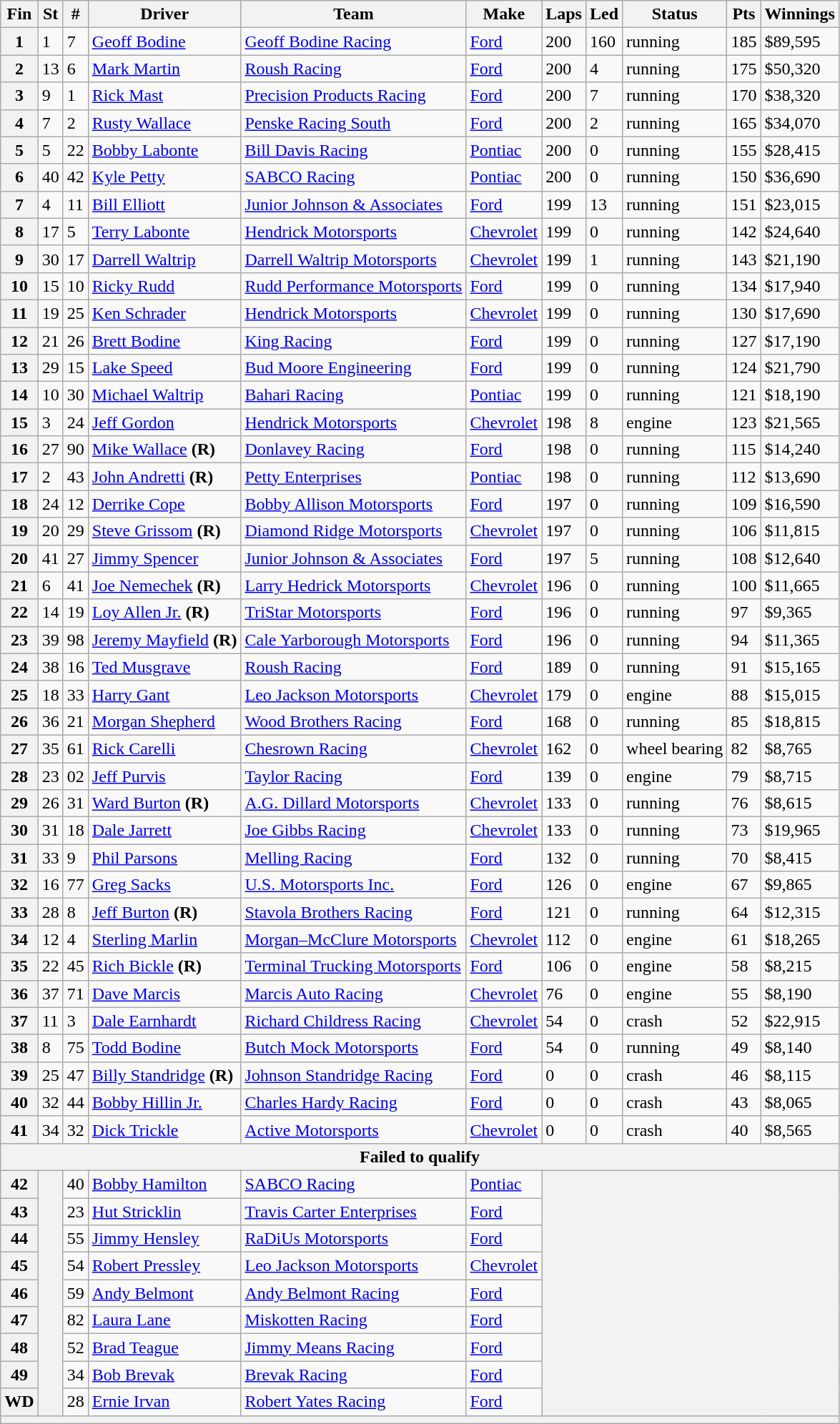<table class="wikitable">
<tr>
<th>Fin</th>
<th>St</th>
<th>#</th>
<th>Driver</th>
<th>Team</th>
<th>Make</th>
<th>Laps</th>
<th>Led</th>
<th>Status</th>
<th>Pts</th>
<th>Winnings</th>
</tr>
<tr>
<th>1</th>
<td>1</td>
<td>7</td>
<td><a href='#'>Geoff Bodine</a></td>
<td><a href='#'>Geoff Bodine Racing</a></td>
<td><a href='#'>Ford</a></td>
<td>200</td>
<td>160</td>
<td>running</td>
<td>185</td>
<td>$89,595</td>
</tr>
<tr>
<th>2</th>
<td>13</td>
<td>6</td>
<td><a href='#'>Mark Martin</a></td>
<td><a href='#'>Roush Racing</a></td>
<td><a href='#'>Ford</a></td>
<td>200</td>
<td>4</td>
<td>running</td>
<td>175</td>
<td>$50,320</td>
</tr>
<tr>
<th>3</th>
<td>9</td>
<td>1</td>
<td><a href='#'>Rick Mast</a></td>
<td><a href='#'>Precision Products Racing</a></td>
<td><a href='#'>Ford</a></td>
<td>200</td>
<td>7</td>
<td>running</td>
<td>170</td>
<td>$38,320</td>
</tr>
<tr>
<th>4</th>
<td>7</td>
<td>2</td>
<td><a href='#'>Rusty Wallace</a></td>
<td><a href='#'>Penske Racing South</a></td>
<td><a href='#'>Ford</a></td>
<td>200</td>
<td>2</td>
<td>running</td>
<td>165</td>
<td>$34,070</td>
</tr>
<tr>
<th>5</th>
<td>5</td>
<td>22</td>
<td><a href='#'>Bobby Labonte</a></td>
<td><a href='#'>Bill Davis Racing</a></td>
<td><a href='#'>Pontiac</a></td>
<td>200</td>
<td>0</td>
<td>running</td>
<td>155</td>
<td>$28,415</td>
</tr>
<tr>
<th>6</th>
<td>40</td>
<td>42</td>
<td><a href='#'>Kyle Petty</a></td>
<td><a href='#'>SABCO Racing</a></td>
<td><a href='#'>Pontiac</a></td>
<td>200</td>
<td>0</td>
<td>running</td>
<td>150</td>
<td>$36,690</td>
</tr>
<tr>
<th>7</th>
<td>4</td>
<td>11</td>
<td><a href='#'>Bill Elliott</a></td>
<td><a href='#'>Junior Johnson & Associates</a></td>
<td><a href='#'>Ford</a></td>
<td>199</td>
<td>13</td>
<td>running</td>
<td>151</td>
<td>$23,015</td>
</tr>
<tr>
<th>8</th>
<td>17</td>
<td>5</td>
<td><a href='#'>Terry Labonte</a></td>
<td><a href='#'>Hendrick Motorsports</a></td>
<td><a href='#'>Chevrolet</a></td>
<td>199</td>
<td>0</td>
<td>running</td>
<td>142</td>
<td>$24,640</td>
</tr>
<tr>
<th>9</th>
<td>30</td>
<td>17</td>
<td><a href='#'>Darrell Waltrip</a></td>
<td><a href='#'>Darrell Waltrip Motorsports</a></td>
<td><a href='#'>Chevrolet</a></td>
<td>199</td>
<td>1</td>
<td>running</td>
<td>143</td>
<td>$21,190</td>
</tr>
<tr>
<th>10</th>
<td>15</td>
<td>10</td>
<td><a href='#'>Ricky Rudd</a></td>
<td><a href='#'>Rudd Performance Motorsports</a></td>
<td><a href='#'>Ford</a></td>
<td>199</td>
<td>0</td>
<td>running</td>
<td>134</td>
<td>$17,940</td>
</tr>
<tr>
<th>11</th>
<td>19</td>
<td>25</td>
<td><a href='#'>Ken Schrader</a></td>
<td><a href='#'>Hendrick Motorsports</a></td>
<td><a href='#'>Chevrolet</a></td>
<td>199</td>
<td>0</td>
<td>running</td>
<td>130</td>
<td>$17,690</td>
</tr>
<tr>
<th>12</th>
<td>21</td>
<td>26</td>
<td><a href='#'>Brett Bodine</a></td>
<td><a href='#'>King Racing</a></td>
<td><a href='#'>Ford</a></td>
<td>199</td>
<td>0</td>
<td>running</td>
<td>127</td>
<td>$17,190</td>
</tr>
<tr>
<th>13</th>
<td>29</td>
<td>15</td>
<td><a href='#'>Lake Speed</a></td>
<td><a href='#'>Bud Moore Engineering</a></td>
<td><a href='#'>Ford</a></td>
<td>199</td>
<td>0</td>
<td>running</td>
<td>124</td>
<td>$21,790</td>
</tr>
<tr>
<th>14</th>
<td>10</td>
<td>30</td>
<td><a href='#'>Michael Waltrip</a></td>
<td><a href='#'>Bahari Racing</a></td>
<td><a href='#'>Pontiac</a></td>
<td>199</td>
<td>0</td>
<td>running</td>
<td>121</td>
<td>$18,190</td>
</tr>
<tr>
<th>15</th>
<td>3</td>
<td>24</td>
<td><a href='#'>Jeff Gordon</a></td>
<td><a href='#'>Hendrick Motorsports</a></td>
<td><a href='#'>Chevrolet</a></td>
<td>198</td>
<td>8</td>
<td>engine</td>
<td>123</td>
<td>$21,565</td>
</tr>
<tr>
<th>16</th>
<td>27</td>
<td>90</td>
<td><a href='#'>Mike Wallace</a> <strong>(R)</strong></td>
<td><a href='#'>Donlavey Racing</a></td>
<td><a href='#'>Ford</a></td>
<td>198</td>
<td>0</td>
<td>running</td>
<td>115</td>
<td>$14,240</td>
</tr>
<tr>
<th>17</th>
<td>2</td>
<td>43</td>
<td><a href='#'>John Andretti</a> <strong>(R)</strong></td>
<td><a href='#'>Petty Enterprises</a></td>
<td><a href='#'>Pontiac</a></td>
<td>198</td>
<td>0</td>
<td>running</td>
<td>112</td>
<td>$13,690</td>
</tr>
<tr>
<th>18</th>
<td>24</td>
<td>12</td>
<td><a href='#'>Derrike Cope</a></td>
<td><a href='#'>Bobby Allison Motorsports</a></td>
<td><a href='#'>Ford</a></td>
<td>197</td>
<td>0</td>
<td>running</td>
<td>109</td>
<td>$16,590</td>
</tr>
<tr>
<th>19</th>
<td>20</td>
<td>29</td>
<td><a href='#'>Steve Grissom</a> <strong>(R)</strong></td>
<td><a href='#'>Diamond Ridge Motorsports</a></td>
<td><a href='#'>Chevrolet</a></td>
<td>197</td>
<td>0</td>
<td>running</td>
<td>106</td>
<td>$11,815</td>
</tr>
<tr>
<th>20</th>
<td>41</td>
<td>27</td>
<td><a href='#'>Jimmy Spencer</a></td>
<td><a href='#'>Junior Johnson & Associates</a></td>
<td><a href='#'>Ford</a></td>
<td>197</td>
<td>5</td>
<td>running</td>
<td>108</td>
<td>$12,640</td>
</tr>
<tr>
<th>21</th>
<td>6</td>
<td>41</td>
<td><a href='#'>Joe Nemechek</a> <strong>(R)</strong></td>
<td><a href='#'>Larry Hedrick Motorsports</a></td>
<td><a href='#'>Chevrolet</a></td>
<td>196</td>
<td>0</td>
<td>running</td>
<td>100</td>
<td>$11,665</td>
</tr>
<tr>
<th>22</th>
<td>14</td>
<td>19</td>
<td><a href='#'>Loy Allen Jr.</a> <strong>(R)</strong></td>
<td><a href='#'>TriStar Motorsports</a></td>
<td><a href='#'>Ford</a></td>
<td>196</td>
<td>0</td>
<td>running</td>
<td>97</td>
<td>$9,365</td>
</tr>
<tr>
<th>23</th>
<td>39</td>
<td>98</td>
<td><a href='#'>Jeremy Mayfield</a> <strong>(R)</strong></td>
<td><a href='#'>Cale Yarborough Motorsports</a></td>
<td><a href='#'>Ford</a></td>
<td>196</td>
<td>0</td>
<td>running</td>
<td>94</td>
<td>$11,365</td>
</tr>
<tr>
<th>24</th>
<td>38</td>
<td>16</td>
<td><a href='#'>Ted Musgrave</a></td>
<td><a href='#'>Roush Racing</a></td>
<td><a href='#'>Ford</a></td>
<td>189</td>
<td>0</td>
<td>running</td>
<td>91</td>
<td>$15,165</td>
</tr>
<tr>
<th>25</th>
<td>18</td>
<td>33</td>
<td><a href='#'>Harry Gant</a></td>
<td><a href='#'>Leo Jackson Motorsports</a></td>
<td><a href='#'>Chevrolet</a></td>
<td>179</td>
<td>0</td>
<td>engine</td>
<td>88</td>
<td>$15,015</td>
</tr>
<tr>
<th>26</th>
<td>36</td>
<td>21</td>
<td><a href='#'>Morgan Shepherd</a></td>
<td><a href='#'>Wood Brothers Racing</a></td>
<td><a href='#'>Ford</a></td>
<td>168</td>
<td>0</td>
<td>running</td>
<td>85</td>
<td>$18,815</td>
</tr>
<tr>
<th>27</th>
<td>35</td>
<td>61</td>
<td><a href='#'>Rick Carelli</a></td>
<td><a href='#'>Chesrown Racing</a></td>
<td><a href='#'>Chevrolet</a></td>
<td>162</td>
<td>0</td>
<td>wheel bearing</td>
<td>82</td>
<td>$8,765</td>
</tr>
<tr>
<th>28</th>
<td>23</td>
<td>02</td>
<td><a href='#'>Jeff Purvis</a></td>
<td><a href='#'>Taylor Racing</a></td>
<td><a href='#'>Ford</a></td>
<td>139</td>
<td>0</td>
<td>engine</td>
<td>79</td>
<td>$8,715</td>
</tr>
<tr>
<th>29</th>
<td>26</td>
<td>31</td>
<td><a href='#'>Ward Burton</a> <strong>(R)</strong></td>
<td><a href='#'>A.G. Dillard Motorsports</a></td>
<td><a href='#'>Chevrolet</a></td>
<td>133</td>
<td>0</td>
<td>running</td>
<td>76</td>
<td>$8,615</td>
</tr>
<tr>
<th>30</th>
<td>31</td>
<td>18</td>
<td><a href='#'>Dale Jarrett</a></td>
<td><a href='#'>Joe Gibbs Racing</a></td>
<td><a href='#'>Chevrolet</a></td>
<td>133</td>
<td>0</td>
<td>running</td>
<td>73</td>
<td>$19,965</td>
</tr>
<tr>
<th>31</th>
<td>33</td>
<td>9</td>
<td><a href='#'>Phil Parsons</a></td>
<td><a href='#'>Melling Racing</a></td>
<td><a href='#'>Ford</a></td>
<td>132</td>
<td>0</td>
<td>running</td>
<td>70</td>
<td>$8,415</td>
</tr>
<tr>
<th>32</th>
<td>16</td>
<td>77</td>
<td><a href='#'>Greg Sacks</a></td>
<td><a href='#'>U.S. Motorsports Inc.</a></td>
<td><a href='#'>Ford</a></td>
<td>126</td>
<td>0</td>
<td>engine</td>
<td>67</td>
<td>$9,865</td>
</tr>
<tr>
<th>33</th>
<td>28</td>
<td>8</td>
<td><a href='#'>Jeff Burton</a> <strong>(R)</strong></td>
<td><a href='#'>Stavola Brothers Racing</a></td>
<td><a href='#'>Ford</a></td>
<td>121</td>
<td>0</td>
<td>running</td>
<td>64</td>
<td>$12,315</td>
</tr>
<tr>
<th>34</th>
<td>12</td>
<td>4</td>
<td><a href='#'>Sterling Marlin</a></td>
<td><a href='#'>Morgan–McClure Motorsports</a></td>
<td><a href='#'>Chevrolet</a></td>
<td>112</td>
<td>0</td>
<td>engine</td>
<td>61</td>
<td>$18,265</td>
</tr>
<tr>
<th>35</th>
<td>22</td>
<td>45</td>
<td><a href='#'>Rich Bickle</a> <strong>(R)</strong></td>
<td><a href='#'>Terminal Trucking Motorsports</a></td>
<td><a href='#'>Ford</a></td>
<td>106</td>
<td>0</td>
<td>engine</td>
<td>58</td>
<td>$8,215</td>
</tr>
<tr>
<th>36</th>
<td>37</td>
<td>71</td>
<td><a href='#'>Dave Marcis</a></td>
<td><a href='#'>Marcis Auto Racing</a></td>
<td><a href='#'>Chevrolet</a></td>
<td>76</td>
<td>0</td>
<td>engine</td>
<td>55</td>
<td>$8,190</td>
</tr>
<tr>
<th>37</th>
<td>11</td>
<td>3</td>
<td><a href='#'>Dale Earnhardt</a></td>
<td><a href='#'>Richard Childress Racing</a></td>
<td><a href='#'>Chevrolet</a></td>
<td>54</td>
<td>0</td>
<td>crash</td>
<td>52</td>
<td>$22,915</td>
</tr>
<tr>
<th>38</th>
<td>8</td>
<td>75</td>
<td><a href='#'>Todd Bodine</a></td>
<td><a href='#'>Butch Mock Motorsports</a></td>
<td><a href='#'>Ford</a></td>
<td>54</td>
<td>0</td>
<td>running</td>
<td>49</td>
<td>$8,140</td>
</tr>
<tr>
<th>39</th>
<td>25</td>
<td>47</td>
<td><a href='#'>Billy Standridge</a> <strong>(R)</strong></td>
<td><a href='#'>Johnson Standridge Racing</a></td>
<td><a href='#'>Ford</a></td>
<td>0</td>
<td>0</td>
<td>crash</td>
<td>46</td>
<td>$8,115</td>
</tr>
<tr>
<th>40</th>
<td>32</td>
<td>44</td>
<td><a href='#'>Bobby Hillin Jr.</a></td>
<td><a href='#'>Charles Hardy Racing</a></td>
<td><a href='#'>Ford</a></td>
<td>0</td>
<td>0</td>
<td>crash</td>
<td>43</td>
<td>$8,065</td>
</tr>
<tr>
<th>41</th>
<td>34</td>
<td>32</td>
<td><a href='#'>Dick Trickle</a></td>
<td><a href='#'>Active Motorsports</a></td>
<td><a href='#'>Chevrolet</a></td>
<td>0</td>
<td>0</td>
<td>crash</td>
<td>40</td>
<td>$8,565</td>
</tr>
<tr>
<th colspan="11">Failed to qualify</th>
</tr>
<tr>
<th>42</th>
<th rowspan="9"></th>
<td>40</td>
<td><a href='#'>Bobby Hamilton</a></td>
<td><a href='#'>SABCO Racing</a></td>
<td><a href='#'>Pontiac</a></td>
<th colspan="5" rowspan="9"></th>
</tr>
<tr>
<th>43</th>
<td>23</td>
<td><a href='#'>Hut Stricklin</a></td>
<td><a href='#'>Travis Carter Enterprises</a></td>
<td><a href='#'>Ford</a></td>
</tr>
<tr>
<th>44</th>
<td>55</td>
<td><a href='#'>Jimmy Hensley</a></td>
<td><a href='#'>RaDiUs Motorsports</a></td>
<td><a href='#'>Ford</a></td>
</tr>
<tr>
<th>45</th>
<td>54</td>
<td><a href='#'>Robert Pressley</a></td>
<td><a href='#'>Leo Jackson Motorsports</a></td>
<td><a href='#'>Chevrolet</a></td>
</tr>
<tr>
<th>46</th>
<td>59</td>
<td><a href='#'>Andy Belmont</a></td>
<td><a href='#'>Andy Belmont Racing</a></td>
<td><a href='#'>Ford</a></td>
</tr>
<tr>
<th>47</th>
<td>82</td>
<td><a href='#'>Laura Lane</a></td>
<td><a href='#'>Miskotten Racing</a></td>
<td><a href='#'>Ford</a></td>
</tr>
<tr>
<th>48</th>
<td>52</td>
<td><a href='#'>Brad Teague</a></td>
<td><a href='#'>Jimmy Means Racing</a></td>
<td><a href='#'>Ford</a></td>
</tr>
<tr>
<th>49</th>
<td>34</td>
<td><a href='#'>Bob Brevak</a></td>
<td><a href='#'>Brevak Racing</a></td>
<td><a href='#'>Ford</a></td>
</tr>
<tr>
<th>WD</th>
<td>28</td>
<td><a href='#'>Ernie Irvan</a></td>
<td><a href='#'>Robert Yates Racing</a></td>
<td><a href='#'>Ford</a></td>
</tr>
<tr>
<th colspan="11"></th>
</tr>
</table>
